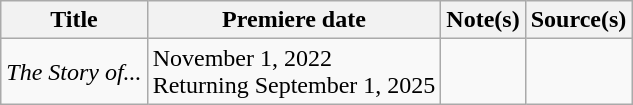<table class="wikitable sortable">
<tr>
<th>Title</th>
<th>Premiere date</th>
<th>Note(s)</th>
<th>Source(s)</th>
</tr>
<tr>
<td><em>The Story of...</em></td>
<td>November 1, 2022<br>Returning September 1, 2025</td>
<td></td>
<td></td>
</tr>
</table>
